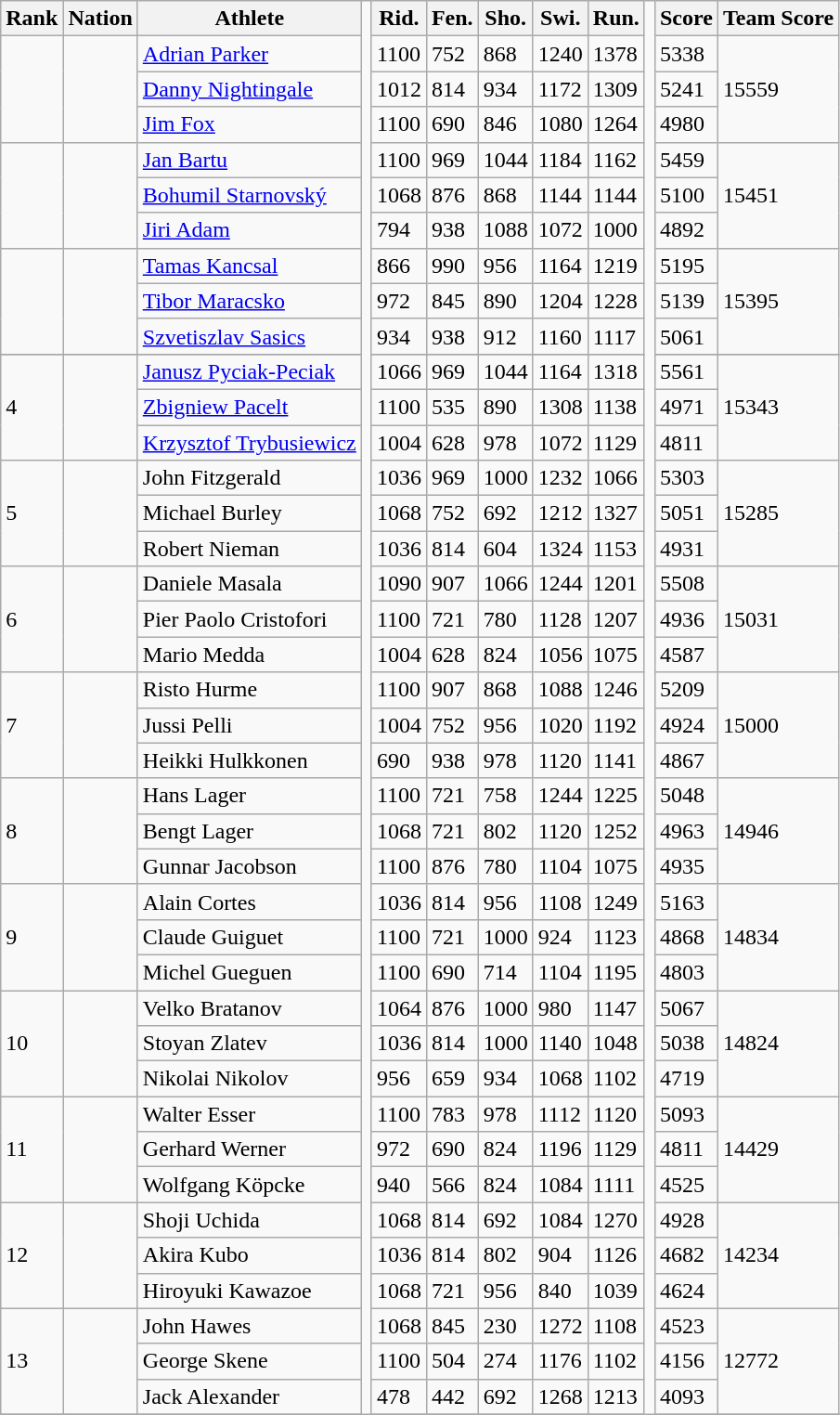<table class="wikitable sortable">
<tr>
<th>Rank</th>
<th>Nation</th>
<th>Athlete</th>
<td rowspan="49"></td>
<th>Rid.</th>
<th>Fen.</th>
<th>Sho.</th>
<th>Swi.</th>
<th>Run.</th>
<td rowspan="49"></td>
<th>Score</th>
<th>Team Score</th>
</tr>
<tr>
<td rowspan="3"></td>
<td rowspan="3"></td>
<td><a href='#'>Adrian Parker</a></td>
<td>1100</td>
<td>752</td>
<td>868</td>
<td>1240</td>
<td>1378</td>
<td>5338</td>
<td rowspan="3">15559</td>
</tr>
<tr>
<td><a href='#'>Danny Nightingale</a></td>
<td>1012</td>
<td>814</td>
<td>934</td>
<td>1172</td>
<td>1309</td>
<td>5241</td>
</tr>
<tr>
<td><a href='#'>Jim Fox</a></td>
<td>1100</td>
<td>690</td>
<td>846</td>
<td>1080</td>
<td>1264</td>
<td>4980</td>
</tr>
<tr>
<td rowspan="3"></td>
<td rowspan="3"></td>
<td><a href='#'>Jan Bartu</a></td>
<td>1100</td>
<td>969</td>
<td>1044</td>
<td>1184</td>
<td>1162</td>
<td>5459</td>
<td rowspan="3">15451</td>
</tr>
<tr>
<td><a href='#'>Bohumil Starnovský</a></td>
<td>1068</td>
<td>876</td>
<td>868</td>
<td>1144</td>
<td>1144</td>
<td>5100</td>
</tr>
<tr>
<td><a href='#'>Jiri Adam</a></td>
<td>794</td>
<td>938</td>
<td>1088</td>
<td>1072</td>
<td>1000</td>
<td>4892</td>
</tr>
<tr>
<td rowspan="3"></td>
<td rowspan="3"></td>
<td><a href='#'>Tamas Kancsal</a></td>
<td>866</td>
<td>990</td>
<td>956</td>
<td>1164</td>
<td>1219</td>
<td>5195</td>
<td rowspan="3">15395</td>
</tr>
<tr>
<td><a href='#'>Tibor Maracsko</a></td>
<td>972</td>
<td>845</td>
<td>890</td>
<td>1204</td>
<td>1228</td>
<td>5139</td>
</tr>
<tr>
<td><a href='#'>Szvetiszlav Sasics</a></td>
<td>934</td>
<td>938</td>
<td>912</td>
<td>1160</td>
<td>1117</td>
<td>5061</td>
</tr>
<tr>
</tr>
<tr>
<td rowspan="3">4</td>
<td rowspan="3"></td>
<td><a href='#'>Janusz Pyciak-Peciak</a></td>
<td>1066</td>
<td>969</td>
<td>1044</td>
<td>1164</td>
<td>1318</td>
<td>5561</td>
<td rowspan="3">15343</td>
</tr>
<tr>
<td><a href='#'>Zbigniew Pacelt</a></td>
<td>1100</td>
<td>535</td>
<td>890</td>
<td>1308</td>
<td>1138</td>
<td>4971</td>
</tr>
<tr>
<td><a href='#'>Krzysztof Trybusiewicz</a></td>
<td>1004</td>
<td>628</td>
<td>978</td>
<td>1072</td>
<td>1129</td>
<td>4811</td>
</tr>
<tr>
<td rowspan="3">5</td>
<td rowspan="3"></td>
<td>John Fitzgerald</td>
<td>1036</td>
<td>969</td>
<td>1000</td>
<td>1232</td>
<td>1066</td>
<td>5303</td>
<td rowspan="3">15285</td>
</tr>
<tr>
<td>Michael Burley</td>
<td>1068</td>
<td>752</td>
<td>692</td>
<td>1212</td>
<td>1327</td>
<td>5051</td>
</tr>
<tr>
<td>Robert Nieman</td>
<td>1036</td>
<td>814</td>
<td>604</td>
<td>1324</td>
<td>1153</td>
<td>4931</td>
</tr>
<tr>
<td rowspan="3">6</td>
<td rowspan="3"></td>
<td>Daniele Masala</td>
<td>1090</td>
<td>907</td>
<td>1066</td>
<td>1244</td>
<td>1201</td>
<td>5508</td>
<td rowspan="3">15031</td>
</tr>
<tr>
<td>Pier Paolo Cristofori</td>
<td>1100</td>
<td>721</td>
<td>780</td>
<td>1128</td>
<td>1207</td>
<td>4936</td>
</tr>
<tr>
<td>Mario Medda</td>
<td>1004</td>
<td>628</td>
<td>824</td>
<td>1056</td>
<td>1075</td>
<td>4587</td>
</tr>
<tr>
<td rowspan="3">7</td>
<td rowspan="3"></td>
<td>Risto Hurme</td>
<td>1100</td>
<td>907</td>
<td>868</td>
<td>1088</td>
<td>1246</td>
<td>5209</td>
<td rowspan="3">15000</td>
</tr>
<tr>
<td>Jussi Pelli</td>
<td>1004</td>
<td>752</td>
<td>956</td>
<td>1020</td>
<td>1192</td>
<td>4924</td>
</tr>
<tr>
<td>Heikki Hulkkonen</td>
<td>690</td>
<td>938</td>
<td>978</td>
<td>1120</td>
<td>1141</td>
<td>4867</td>
</tr>
<tr>
<td rowspan="3">8</td>
<td rowspan="3"></td>
<td>Hans Lager</td>
<td>1100</td>
<td>721</td>
<td>758</td>
<td>1244</td>
<td>1225</td>
<td>5048</td>
<td rowspan="3">14946</td>
</tr>
<tr>
<td>Bengt Lager</td>
<td>1068</td>
<td>721</td>
<td>802</td>
<td>1120</td>
<td>1252</td>
<td>4963</td>
</tr>
<tr>
<td>Gunnar Jacobson</td>
<td>1100</td>
<td>876</td>
<td>780</td>
<td>1104</td>
<td>1075</td>
<td>4935</td>
</tr>
<tr>
<td rowspan="3">9</td>
<td rowspan="3"></td>
<td>Alain Cortes</td>
<td>1036</td>
<td>814</td>
<td>956</td>
<td>1108</td>
<td>1249</td>
<td>5163</td>
<td rowspan="3">14834</td>
</tr>
<tr>
<td>Claude Guiguet</td>
<td>1100</td>
<td>721</td>
<td>1000</td>
<td>924</td>
<td>1123</td>
<td>4868</td>
</tr>
<tr>
<td>Michel Gueguen</td>
<td>1100</td>
<td>690</td>
<td>714</td>
<td>1104</td>
<td>1195</td>
<td>4803</td>
</tr>
<tr>
<td rowspan="3">10</td>
<td rowspan="3"></td>
<td>Velko Bratanov</td>
<td>1064</td>
<td>876</td>
<td>1000</td>
<td>980</td>
<td>1147</td>
<td>5067</td>
<td rowspan="3">14824</td>
</tr>
<tr>
<td>Stoyan Zlatev</td>
<td>1036</td>
<td>814</td>
<td>1000</td>
<td>1140</td>
<td>1048</td>
<td>5038</td>
</tr>
<tr>
<td>Nikolai Nikolov</td>
<td>956</td>
<td>659</td>
<td>934</td>
<td>1068</td>
<td>1102</td>
<td>4719</td>
</tr>
<tr>
<td rowspan="3">11</td>
<td rowspan="3"></td>
<td>Walter Esser</td>
<td>1100</td>
<td>783</td>
<td>978</td>
<td>1112</td>
<td>1120</td>
<td>5093</td>
<td rowspan="3">14429</td>
</tr>
<tr>
<td>Gerhard Werner</td>
<td>972</td>
<td>690</td>
<td>824</td>
<td>1196</td>
<td>1129</td>
<td>4811</td>
</tr>
<tr>
<td>Wolfgang Köpcke</td>
<td>940</td>
<td>566</td>
<td>824</td>
<td>1084</td>
<td>1111</td>
<td>4525</td>
</tr>
<tr>
<td rowspan="3">12</td>
<td rowspan="3"></td>
<td>Shoji Uchida</td>
<td>1068</td>
<td>814</td>
<td>692</td>
<td>1084</td>
<td>1270</td>
<td>4928</td>
<td rowspan="3">14234</td>
</tr>
<tr>
<td>Akira Kubo</td>
<td>1036</td>
<td>814</td>
<td>802</td>
<td>904</td>
<td>1126</td>
<td>4682</td>
</tr>
<tr>
<td>Hiroyuki Kawazoe</td>
<td>1068</td>
<td>721</td>
<td>956</td>
<td>840</td>
<td>1039</td>
<td>4624</td>
</tr>
<tr>
<td rowspan="3">13</td>
<td rowspan="3"></td>
<td>John  Hawes</td>
<td>1068</td>
<td>845</td>
<td>230</td>
<td>1272</td>
<td>1108</td>
<td>4523</td>
<td rowspan="3">12772</td>
</tr>
<tr>
<td>George Skene</td>
<td>1100</td>
<td>504</td>
<td>274</td>
<td>1176</td>
<td>1102</td>
<td>4156</td>
</tr>
<tr>
<td>Jack Alexander</td>
<td>478</td>
<td>442</td>
<td>692</td>
<td>1268</td>
<td>1213</td>
<td>4093</td>
</tr>
<tr>
</tr>
</table>
